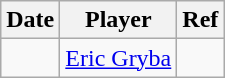<table class="wikitable">
<tr>
<th>Date</th>
<th>Player</th>
<th>Ref</th>
</tr>
<tr>
<td></td>
<td><a href='#'>Eric Gryba</a></td>
<td></td>
</tr>
</table>
